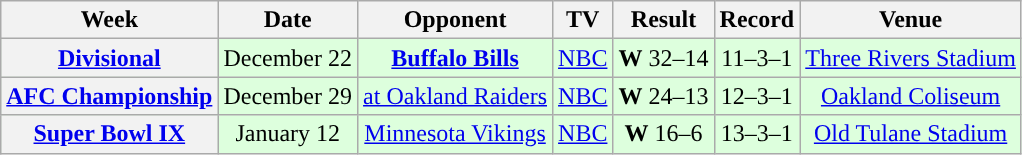<table class="wikitable" style="text-align: center">
<tr>
<th>Week</th>
<th>Date</th>
<th>Opponent</th>
<th>TV</th>
<th>Result</th>
<th>Record</th>
<th>Venue</th>
</tr>
<tr style="background: #ddffdd;">
<th><strong><a href='#'>Divisional</a></strong></th>
<td>December 22</td>
<td><strong><a href='#'>Buffalo Bills</a></strong></td>
<td><a href='#'>NBC</a></td>
<td><strong>W</strong> 32–14</td>
<td>11–3–1</td>
<td><a href='#'>Three Rivers Stadium</a></td>
</tr>
<tr style="background: #ddffdd;">
<th><strong><a href='#'>AFC Championship</a></strong></th>
<td>December 29</td>
<td><a href='#'>at Oakland Raiders</a></td>
<td><a href='#'>NBC</a></td>
<td><strong>W</strong> 24–13</td>
<td>12–3–1</td>
<td><a href='#'>Oakland Coliseum</a></td>
</tr>
<tr style="background: #ddffdd;">
<th><strong><a href='#'>Super Bowl IX</a></strong></th>
<td>January 12</td>
<td><a href='#'>Minnesota Vikings</a></td>
<td><a href='#'>NBC</a></td>
<td><strong>W</strong> 16–6</td>
<td>13–3–1</td>
<td><a href='#'>Old Tulane Stadium</a></td>
</tr>
</table>
